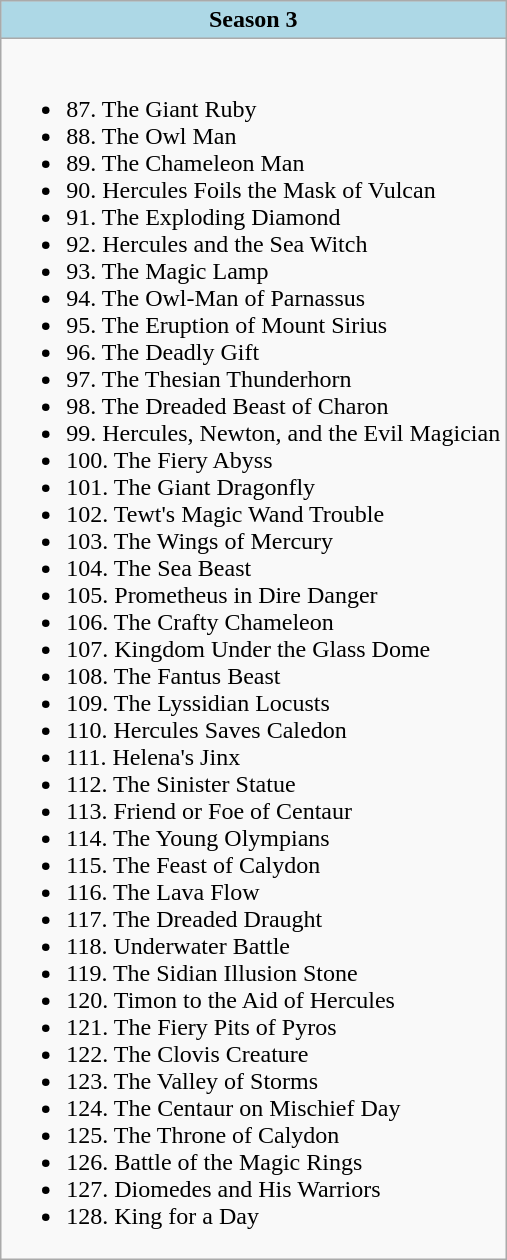<table class="wikitable collapsible">
<tr bgcolor="#ADD8E6">
<th style="background-color:#ADD8E6;">Season 3</th>
</tr>
<tr>
<td><br><ul><li>87. The Giant Ruby</li><li>88. The Owl Man</li><li>89. The Chameleon Man</li><li>90. Hercules Foils the Mask of Vulcan</li><li>91. The Exploding Diamond</li><li>92. Hercules and the Sea Witch</li><li>93. The Magic Lamp</li><li>94. The Owl-Man of Parnassus</li><li>95. The Eruption of Mount Sirius</li><li>96. The Deadly Gift</li><li>97. The Thesian Thunderhorn</li><li>98. The Dreaded Beast of Charon</li><li>99. Hercules, Newton, and the Evil Magician</li><li>100. The Fiery Abyss</li><li>101. The Giant Dragonfly</li><li>102. Tewt's Magic Wand Trouble</li><li>103. The Wings of Mercury</li><li>104. The Sea Beast</li><li>105. Prometheus in Dire Danger</li><li>106. The Crafty Chameleon</li><li>107. Kingdom Under the Glass Dome</li><li>108. The Fantus Beast</li><li>109. The Lyssidian Locusts</li><li>110. Hercules Saves Caledon</li><li>111. Helena's Jinx</li><li>112. The Sinister Statue</li><li>113. Friend or Foe of Centaur</li><li>114. The Young Olympians</li><li>115. The Feast of Calydon</li><li>116. The Lava Flow</li><li>117. The Dreaded Draught</li><li>118. Underwater Battle</li><li>119. The Sidian Illusion Stone</li><li>120. Timon to the Aid of Hercules</li><li>121. The Fiery Pits of Pyros</li><li>122. The Clovis Creature</li><li>123. The Valley of Storms</li><li>124. The Centaur on Mischief Day</li><li>125. The Throne of Calydon</li><li>126. Battle of the Magic Rings</li><li>127. Diomedes and His Warriors</li><li>128. King for a Day</li></ul></td>
</tr>
</table>
